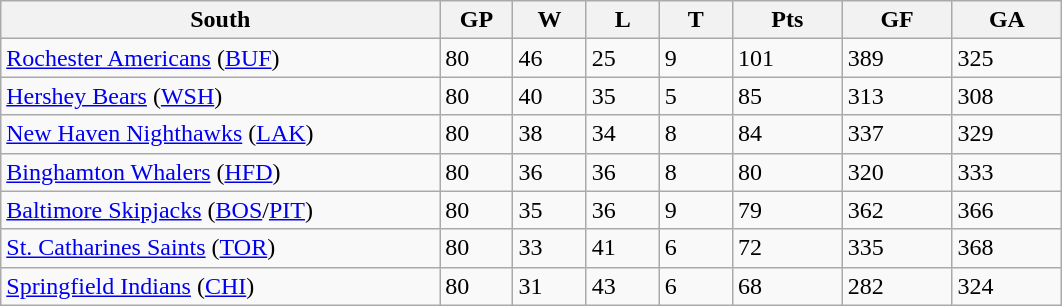<table class="wikitable">
<tr>
<th bgcolor="#DDDDFF" width="30%">South</th>
<th bgcolor="#DDDDFF" width="5%">GP</th>
<th bgcolor="#DDDDFF" width="5%">W</th>
<th bgcolor="#DDDDFF" width="5%">L</th>
<th bgcolor="#DDDDFF" width="5%">T</th>
<th bgcolor="#DDDDFF" width="7.5%">Pts</th>
<th bgcolor="#DDDDFF" width="7.5%">GF</th>
<th bgcolor="#DDDDFF" width="7.5%">GA</th>
</tr>
<tr>
<td><a href='#'>Rochester Americans</a> (<a href='#'>BUF</a>)</td>
<td>80</td>
<td>46</td>
<td>25</td>
<td>9</td>
<td>101</td>
<td>389</td>
<td>325</td>
</tr>
<tr>
<td><a href='#'>Hershey Bears</a> (<a href='#'>WSH</a>)</td>
<td>80</td>
<td>40</td>
<td>35</td>
<td>5</td>
<td>85</td>
<td>313</td>
<td>308</td>
</tr>
<tr>
<td><a href='#'>New Haven Nighthawks</a> (<a href='#'>LAK</a>)</td>
<td>80</td>
<td>38</td>
<td>34</td>
<td>8</td>
<td>84</td>
<td>337</td>
<td>329</td>
</tr>
<tr>
<td><a href='#'>Binghamton Whalers</a> (<a href='#'>HFD</a>)</td>
<td>80</td>
<td>36</td>
<td>36</td>
<td>8</td>
<td>80</td>
<td>320</td>
<td>333</td>
</tr>
<tr>
<td><a href='#'>Baltimore Skipjacks</a> (<a href='#'>BOS</a>/<a href='#'>PIT</a>)</td>
<td>80</td>
<td>35</td>
<td>36</td>
<td>9</td>
<td>79</td>
<td>362</td>
<td>366</td>
</tr>
<tr>
<td><a href='#'>St. Catharines Saints</a> (<a href='#'>TOR</a>)</td>
<td>80</td>
<td>33</td>
<td>41</td>
<td>6</td>
<td>72</td>
<td>335</td>
<td>368</td>
</tr>
<tr>
<td><a href='#'>Springfield Indians</a> (<a href='#'>CHI</a>)</td>
<td>80</td>
<td>31</td>
<td>43</td>
<td>6</td>
<td>68</td>
<td>282</td>
<td>324</td>
</tr>
</table>
